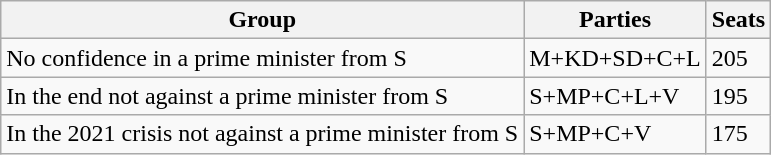<table class="wikitable">
<tr>
<th>Group</th>
<th>Parties</th>
<th>Seats</th>
</tr>
<tr>
<td>No confidence in a prime minister from S</td>
<td>M+KD+SD+C+L</td>
<td>205</td>
</tr>
<tr>
<td>In the end not against a prime minister from S</td>
<td>S+MP+C+L+V</td>
<td>195</td>
</tr>
<tr>
<td>In the 2021 crisis not against a prime minister from S</td>
<td>S+MP+C+V</td>
<td>175</td>
</tr>
</table>
